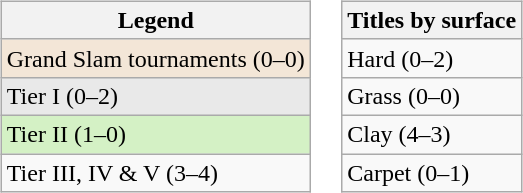<table>
<tr valign=top>
<td><br><table class="wikitable sortable mw-collapsible mw-collapsed">
<tr>
<th>Legend</th>
</tr>
<tr>
<td style="background:#f3e6d7;">Grand Slam tournaments (0–0)</td>
</tr>
<tr>
<td style="background:#e9e9e9;">Tier I (0–2)</td>
</tr>
<tr>
<td style="background:#d4f1c5;">Tier II (1–0)</td>
</tr>
<tr>
<td>Tier III, IV & V (3–4)</td>
</tr>
</table>
</td>
<td><br><table class="wikitable sortable mw-collapsible mw-collapsed">
<tr>
<th>Titles by surface</th>
</tr>
<tr>
<td>Hard (0–2)</td>
</tr>
<tr>
<td>Grass (0–0)</td>
</tr>
<tr>
<td>Clay (4–3)</td>
</tr>
<tr>
<td>Carpet (0–1)</td>
</tr>
</table>
</td>
</tr>
</table>
